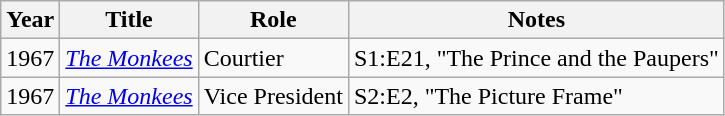<table class="wikitable">
<tr>
<th>Year</th>
<th>Title</th>
<th>Role</th>
<th>Notes</th>
</tr>
<tr>
<td>1967</td>
<td><em><a href='#'>The Monkees</a></em></td>
<td>Courtier</td>
<td>S1:E21, "The Prince and the Paupers"</td>
</tr>
<tr>
<td>1967</td>
<td><em><a href='#'>The Monkees</a></em></td>
<td>Vice President</td>
<td>S2:E2, "The Picture Frame"</td>
</tr>
</table>
